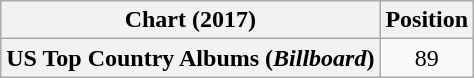<table class="wikitable plainrowheaders" style="text-align:center">
<tr>
<th scope="col">Chart (2017)</th>
<th scope="col">Position</th>
</tr>
<tr>
<th scope="row">US Top Country Albums (<em>Billboard</em>)</th>
<td>89</td>
</tr>
</table>
